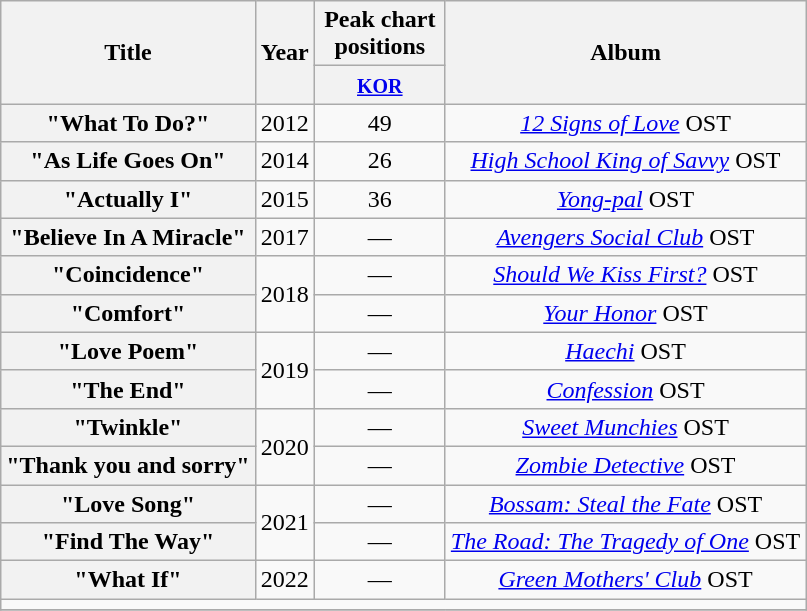<table class="wikitable plainrowheaders" style="text-align:center;">
<tr>
<th scope="col" rowspan="2">Title</th>
<th scope="col" rowspan="2">Year</th>
<th scope="col" colspan="1" style="width:5em;">Peak chart positions</th>
<th scope="col" rowspan="2">Album</th>
</tr>
<tr>
<th><small><a href='#'>KOR</a></small><br></th>
</tr>
<tr>
<th scope="row">"What To Do?" </th>
<td>2012</td>
<td>49</td>
<td><em><a href='#'>12 Signs of Love</a></em> OST</td>
</tr>
<tr>
<th scope="row">"As Life Goes On" </th>
<td>2014</td>
<td>26</td>
<td><em><a href='#'>High School King of Savvy</a></em> OST</td>
</tr>
<tr>
<th scope="row">"Actually I" </th>
<td>2015</td>
<td>36</td>
<td><em><a href='#'>Yong-pal</a></em> OST</td>
</tr>
<tr>
<th scope="row">"Believe In A Miracle" </th>
<td>2017</td>
<td>—</td>
<td><em><a href='#'>Avengers Social Club</a></em> OST</td>
</tr>
<tr>
<th scope="row">"Coincidence" </th>
<td rowspan="2">2018</td>
<td>—</td>
<td><em><a href='#'>Should We Kiss First?</a></em> OST</td>
</tr>
<tr>
<th scope="row">"Comfort" </th>
<td>—</td>
<td><em><a href='#'>Your Honor</a></em> OST</td>
</tr>
<tr>
<th scope="row">"Love Poem" </th>
<td rowspan="2">2019</td>
<td>—</td>
<td><em><a href='#'>Haechi</a></em> OST</td>
</tr>
<tr>
<th scope="row">"The End"</th>
<td>—</td>
<td><em><a href='#'>Confession</a></em> OST</td>
</tr>
<tr>
<th scope="row">"Twinkle" </th>
<td rowspan="2">2020</td>
<td>—</td>
<td><em><a href='#'>Sweet Munchies</a></em> OST</td>
</tr>
<tr>
<th scope="row">"Thank you and sorry" </th>
<td>—</td>
<td><em><a href='#'>Zombie Detective</a></em> OST</td>
</tr>
<tr>
<th scope="row">"Love Song" </th>
<td rowspan="2">2021</td>
<td>—</td>
<td><em><a href='#'>Bossam: Steal the Fate</a></em> OST</td>
</tr>
<tr>
<th scope="row">"Find The Way"</th>
<td>—</td>
<td><em><a href='#'>The Road: The Tragedy of One</a></em> OST</td>
</tr>
<tr>
<th scope="row">"What If"</th>
<td>2022</td>
<td>—</td>
<td><em><a href='#'>Green Mothers' Club</a></em> OST</td>
</tr>
<tr>
<td colspan="4"></td>
</tr>
<tr>
</tr>
</table>
